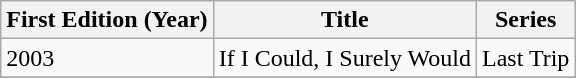<table class="wikitable sortable">
<tr>
<th>First Edition (Year)</th>
<th>Title</th>
<th>Series</th>
</tr>
<tr>
<td>2003</td>
<td>If I Could, I Surely Would</td>
<td>Last Trip</td>
</tr>
<tr>
</tr>
</table>
